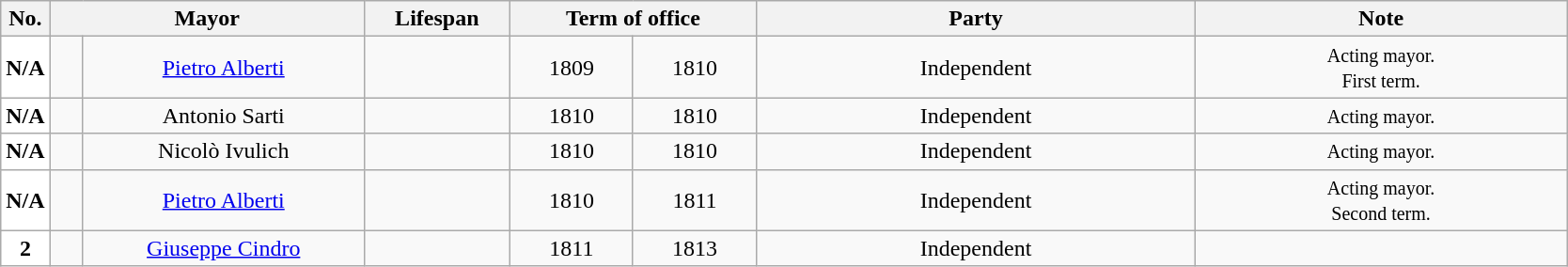<table class="wikitable" style="text-align:center;">
<tr>
<th>No.</th>
<th colspan=2>Mayor</th>
<th>Lifespan</th>
<th colspan=2>Term of office</th>
<th>Party</th>
<th>Note</th>
</tr>
<tr>
<td style="background: white; width:1em"><strong>N/A</strong></td>
<td style="width:1em;"></td>
<td style="width:12em;"><a href='#'>Pietro Alberti</a></td>
<td style="width:6em;"></td>
<td style="width:5em;"><small></small>1809</td>
<td style="width:5em;"><small></small>1810</td>
<td style="width:19em;">Independent</td>
<td style="width:16em;"><small>Acting mayor.<br>First term.</small></td>
</tr>
<tr>
<td style="background: white; width:1em"><strong>N/A</strong></td>
<td style="width:1em;"></td>
<td style="width:12em;">Antonio Sarti</td>
<td style="width:6em;"></td>
<td style="width:5em;"><small></small>1810</td>
<td style="width:5em;"><small></small>1810</td>
<td style="width:19em;">Independent</td>
<td style="width:16em;"><small>Acting mayor.</small></td>
</tr>
<tr>
<td style="background: white; width:1em"><strong>N/A</strong></td>
<td style="width:1em;"></td>
<td style="width:12em;">Nicolò Ivulich</td>
<td style="width:6em;"></td>
<td style="width:5em;"><small></small>1810</td>
<td style="width:5em;"><small></small>1810</td>
<td style="width:19em;">Independent</td>
<td style="width:16em;"><small>Acting mayor.</small></td>
</tr>
<tr>
<td style="background: white; width:1em"><strong>N/A</strong></td>
<td style="width:1em;"></td>
<td style="width:12em;"><a href='#'>Pietro Alberti</a></td>
<td style="width:6em;"></td>
<td style="width:5em;"><small></small>1810</td>
<td style="width:5em;"><small></small>1811</td>
<td style="width:19em;">Independent</td>
<td style="width:16em;"><small>Acting mayor.<br>Second term.</small></td>
</tr>
<tr>
<td style="background: white; width:1em"><strong>2</strong></td>
<td style="width:1em;"></td>
<td style="width:12em;"><a href='#'>Giuseppe Cindro</a></td>
<td style="width:6em;"></td>
<td style="width:5em;"><small></small>1811</td>
<td style="width:5em;"><small></small>1813</td>
<td style="width:19em;">Independent</td>
<td style="width:16em;"><small></small></td>
</tr>
</table>
